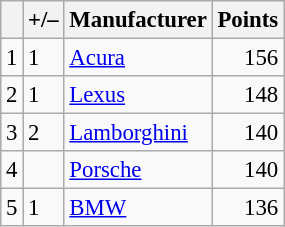<table class="wikitable" style="font-size: 95%;">
<tr>
<th scope="col"></th>
<th scope="col">+/–</th>
<th scope="col">Manufacturer</th>
<th scope="col">Points</th>
</tr>
<tr>
<td align=center>1</td>
<td align="left"> 1</td>
<td> <a href='#'>Acura</a></td>
<td align=right>156</td>
</tr>
<tr>
<td align=center>2</td>
<td align="left"> 1</td>
<td> <a href='#'>Lexus</a></td>
<td align=right>148</td>
</tr>
<tr>
<td align=center>3</td>
<td align="left"> 2</td>
<td> <a href='#'>Lamborghini</a></td>
<td align=right>140</td>
</tr>
<tr>
<td align=center>4</td>
<td align="left"></td>
<td> <a href='#'>Porsche</a></td>
<td align=right>140</td>
</tr>
<tr>
<td align=center>5</td>
<td align="left"> 1</td>
<td> <a href='#'>BMW</a></td>
<td align=right>136</td>
</tr>
</table>
